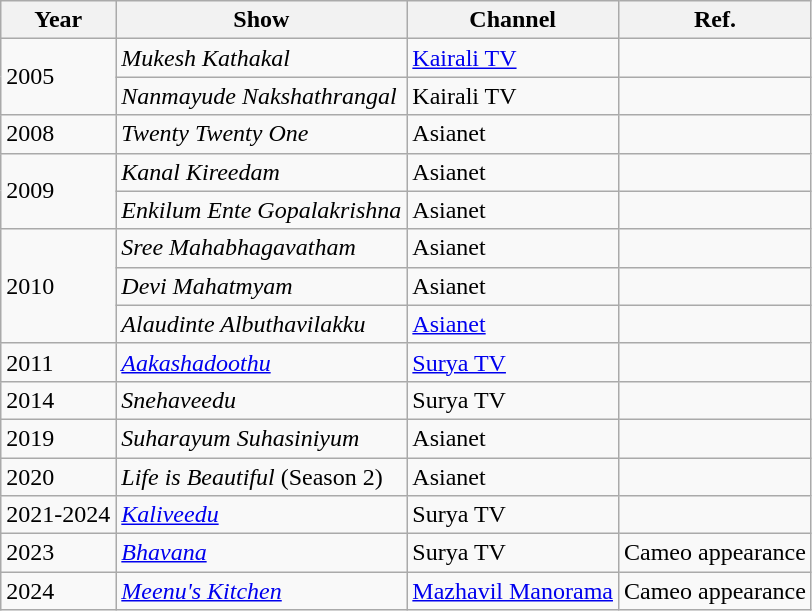<table class="wikitable sortable">
<tr>
<th>Year</th>
<th>Show</th>
<th>Channel</th>
<th>Ref.</th>
</tr>
<tr>
<td rowspan="2">2005</td>
<td><em>Mukesh Kathakal</em></td>
<td><a href='#'>Kairali TV</a></td>
<td></td>
</tr>
<tr>
<td><em>Nanmayude Nakshathrangal</em></td>
<td>Kairali TV</td>
<td></td>
</tr>
<tr>
<td>2008</td>
<td><em>Twenty Twenty One</em></td>
<td>Asianet</td>
<td></td>
</tr>
<tr>
<td rowspan="2">2009</td>
<td><em>Kanal Kireedam</em></td>
<td>Asianet</td>
<td></td>
</tr>
<tr>
<td><em>Enkilum Ente Gopalakrishna</em></td>
<td>Asianet</td>
<td></td>
</tr>
<tr>
<td rowspan="3">2010</td>
<td><em>Sree Mahabhagavatham</em></td>
<td>Asianet</td>
<td></td>
</tr>
<tr>
<td><em>Devi Mahatmyam</em></td>
<td>Asianet</td>
<td></td>
</tr>
<tr>
<td><em>Alaudinte Albuthavilakku</em></td>
<td><a href='#'>Asianet</a></td>
<td></td>
</tr>
<tr>
<td>2011</td>
<td><em><a href='#'>Aakashadoothu</a></em></td>
<td><a href='#'>Surya TV</a></td>
<td></td>
</tr>
<tr>
<td>2014</td>
<td><em>Snehaveedu</em></td>
<td>Surya TV</td>
<td></td>
</tr>
<tr>
<td>2019</td>
<td><em>Suharayum Suhasiniyum</em></td>
<td>Asianet</td>
<td></td>
</tr>
<tr>
<td>2020</td>
<td><em>Life is Beautiful</em> (Season 2)</td>
<td>Asianet</td>
<td></td>
</tr>
<tr>
<td>2021-2024</td>
<td><em><a href='#'>Kaliveedu</a></em></td>
<td>Surya TV</td>
<td></td>
</tr>
<tr>
<td>2023</td>
<td><a href='#'><em>Bhavana</em></a></td>
<td>Surya TV</td>
<td>Cameo appearance</td>
</tr>
<tr>
<td>2024</td>
<td><a href='#'><em>Meenu's Kitchen</em></a></td>
<td><a href='#'>Mazhavil Manorama</a></td>
<td>Cameo appearance</td>
</tr>
</table>
